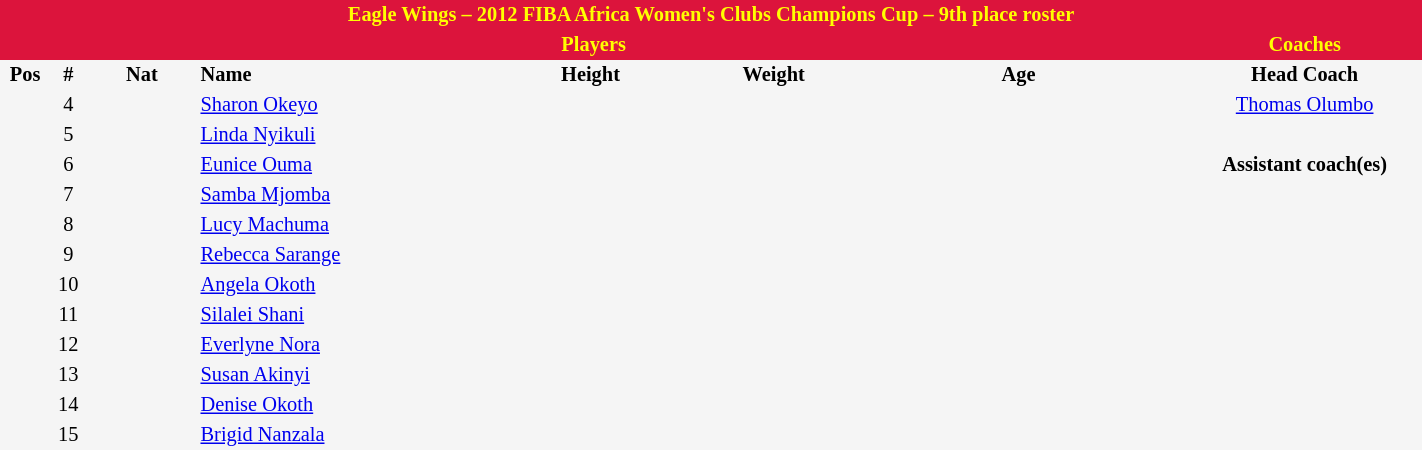<table border=0 cellpadding=2 cellspacing=0  |- bgcolor=#f5f5f5 style="text-align:center; font-size:85%;" width=75%>
<tr>
<td colspan="8" style="background: #dc143c; color: yellow"><strong>Eagle Wings – 2012 FIBA Africa Women's Clubs Champions Cup – 9th place roster</strong></td>
</tr>
<tr>
<td colspan="7" style="background: #dc143c; color: yellow"><strong>Players</strong></td>
<td style="background: #dc143c; color: yellow"><strong>Coaches</strong></td>
</tr>
<tr style="background=#f5f5f5; color: black">
<th width=5px>Pos</th>
<th width=5px>#</th>
<th width=50px>Nat</th>
<th width=135px align=left>Name</th>
<th width=100px>Height</th>
<th width=70px>Weight</th>
<th width=160px>Age</th>
<th width=110px>Head Coach</th>
</tr>
<tr>
<td></td>
<td>4</td>
<td></td>
<td align=left><a href='#'>Sharon Okeyo</a></td>
<td></td>
<td></td>
<td><span></span></td>
<td> <a href='#'>Thomas Olumbo</a></td>
</tr>
<tr>
<td></td>
<td>5</td>
<td></td>
<td align=left><a href='#'>Linda Nyikuli</a></td>
<td><span></span></td>
<td><span></span></td>
<td></td>
</tr>
<tr>
<td></td>
<td>6</td>
<td></td>
<td align=left><a href='#'>Eunice Ouma</a></td>
<td><span></span></td>
<td><span></span></td>
<td><span></span></td>
<td><strong>Assistant coach(es)</strong></td>
</tr>
<tr>
<td></td>
<td>7</td>
<td></td>
<td align=left><a href='#'>Samba Mjomba</a></td>
<td><span></span></td>
<td><span></span></td>
<td><span></span></td>
<td> <a href='#'></a></td>
</tr>
<tr>
<td></td>
<td>8</td>
<td></td>
<td align=left><a href='#'>Lucy Machuma</a></td>
<td><span></span></td>
<td><span></span></td>
<td><span></span></td>
</tr>
<tr>
<td></td>
<td>9</td>
<td></td>
<td align=left><a href='#'>Rebecca Sarange</a></td>
<td><span></span></td>
<td><span></span></td>
<td><span></span></td>
</tr>
<tr>
<td></td>
<td>10</td>
<td></td>
<td align=left><a href='#'>Angela Okoth</a></td>
<td><span></span></td>
<td><span></span></td>
<td><span></span></td>
</tr>
<tr>
<td></td>
<td>11</td>
<td></td>
<td align=left><a href='#'>Silalei Shani</a></td>
<td><span></span></td>
<td><span></span></td>
<td><span></span></td>
</tr>
<tr>
<td></td>
<td>12</td>
<td></td>
<td align=left><a href='#'>Everlyne Nora</a></td>
<td><span></span></td>
<td><span></span></td>
<td><span></span></td>
</tr>
<tr>
<td></td>
<td>13</td>
<td></td>
<td align=left><a href='#'>Susan Akinyi</a></td>
<td></td>
<td></td>
<td><span></span></td>
</tr>
<tr>
<td></td>
<td>14</td>
<td></td>
<td align=left><a href='#'>Denise Okoth</a></td>
<td><span></span></td>
<td><span></span></td>
<td><span></span></td>
</tr>
<tr>
<td></td>
<td>15</td>
<td></td>
<td align=left><a href='#'>Brigid Nanzala</a></td>
<td><span></span></td>
<td><span></span></td>
<td><span></span></td>
</tr>
</table>
